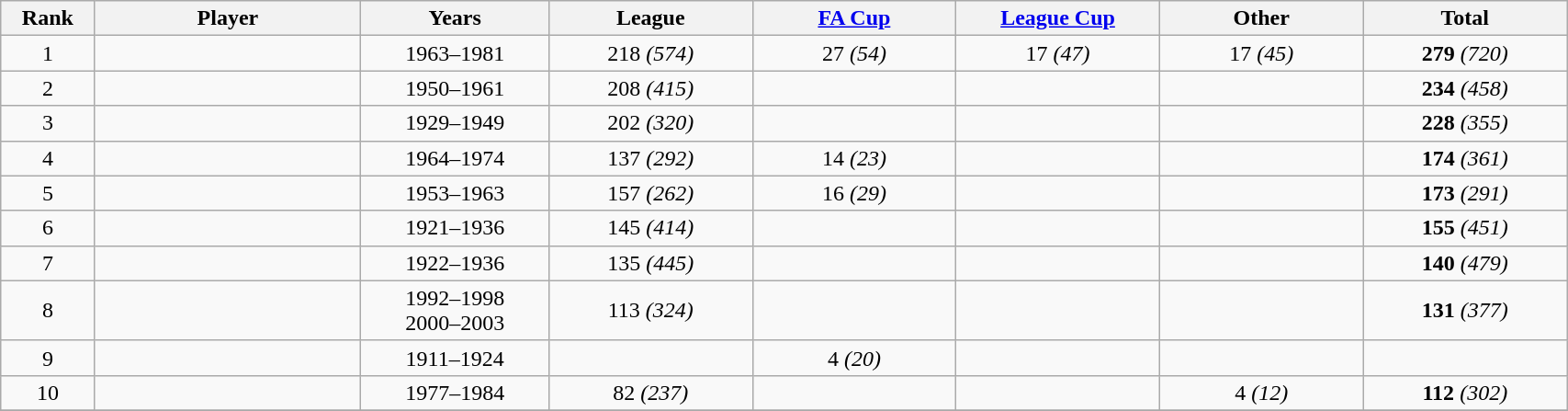<table class="wikitable sortable" style="text-align: center;" width = 90%;>
<tr>
<th width=6%>Rank</th>
<th width=17%>Player</th>
<th width=12%>Years</th>
<th width=13%>League</th>
<th width=13%><a href='#'>FA Cup</a></th>
<th width=13%><a href='#'>League Cup</a></th>
<th width=13%>Other</th>
<th width=13%>Total</th>
</tr>
<tr>
<td>1</td>
<td style="text-align:left;"> </td>
<td>1963–1981</td>
<td>218 <em>(574)</em></td>
<td>27 <em>(54)</em></td>
<td>17 <em>(47)</em></td>
<td>17 <em>(45)</em></td>
<td><strong>279</strong> <em>(720)</em></td>
</tr>
<tr>
<td>2</td>
<td style="text-align:left;"> </td>
<td>1950–1961</td>
<td>208 <em>(415)</em></td>
<td></td>
<td></td>
<td></td>
<td><strong>234</strong> <em>(458)</em></td>
</tr>
<tr>
<td>3</td>
<td style="text-align:left;"> </td>
<td>1929–1949</td>
<td>202 <em>(320)</em></td>
<td></td>
<td></td>
<td></td>
<td><strong>228</strong> <em>(355)</em></td>
</tr>
<tr>
<td>4</td>
<td style="text-align:left;"> </td>
<td>1964–1974</td>
<td>137 <em>(292)</em></td>
<td>14 <em>(23)</em></td>
<td></td>
<td></td>
<td><strong>174</strong> <em>(361)</em></td>
</tr>
<tr>
<td>5</td>
<td style="text-align:left;"> </td>
<td>1953–1963</td>
<td>157 <em>(262)</em></td>
<td>16 <em>(29)</em></td>
<td></td>
<td></td>
<td><strong>173</strong> <em>(291)</em></td>
</tr>
<tr>
<td>6</td>
<td style="text-align:left;"> </td>
<td>1921–1936</td>
<td>145 <em>(414)</em></td>
<td></td>
<td></td>
<td></td>
<td><strong>155</strong> <em>(451)</em></td>
</tr>
<tr>
<td>7</td>
<td style="text-align:left;"> </td>
<td>1922–1936</td>
<td>135 <em>(445)</em></td>
<td></td>
<td></td>
<td></td>
<td 140><strong>140</strong> <em>(479)</em></td>
</tr>
<tr>
<td>8</td>
<td style="text-align:left;"> </td>
<td>1992–1998<br>2000–2003</td>
<td>113 <em>(324)</em></td>
<td></td>
<td></td>
<td></td>
<td><strong>131</strong> <em>(377)</em></td>
</tr>
<tr>
<td>9</td>
<td style="text-align:left;"> </td>
<td>1911–1924</td>
<td></td>
<td>4 <em>(20)</em></td>
<td></td>
<td></td>
<td></td>
</tr>
<tr>
<td>10</td>
<td style="text-align:left;"> </td>
<td>1977–1984</td>
<td>82 <em>(237)</em></td>
<td></td>
<td></td>
<td>4 <em>(12)</em></td>
<td><strong>112</strong> <em>(302)</em></td>
</tr>
<tr>
</tr>
</table>
